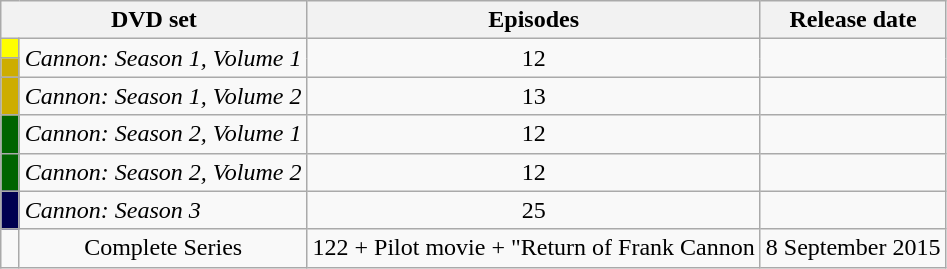<table class=wikitable style="text-align:center">
<tr>
<th colspan=2>DVD set</th>
<th>Episodes</th>
<th>Release date</th>
</tr>
<tr>
<td style="width:5px; background:#FFFF00"></td>
<td rowspan=2 align="left"><em>Cannon: Season 1, Volume 1</em></td>
<td rowspan=2>12</td>
<td rowspan=2></td>
</tr>
<tr>
<td bgcolor="CDAD00"></td>
</tr>
<tr>
<td bgcolor="CDAD00"></td>
<td align="left"><em>Cannon: Season 1, Volume 2</em></td>
<td>13</td>
<td></td>
</tr>
<tr>
<td bgcolor="006400"></td>
<td align="left"><em>Cannon: Season 2, Volume 1</em></td>
<td>12</td>
<td></td>
</tr>
<tr>
<td bgcolor="006400"></td>
<td align="left"><em>Cannon: Season 2, Volume 2</em></td>
<td>12</td>
<td></td>
</tr>
<tr>
<td bgcolor="000050"></td>
<td align="left"><em>Cannon: Season 3</em></td>
<td>25</td>
<td></td>
</tr>
<tr>
<td></td>
<td>Complete Series</td>
<td>122 + Pilot movie + "Return of Frank Cannon</td>
<td>8 September 2015</td>
</tr>
</table>
